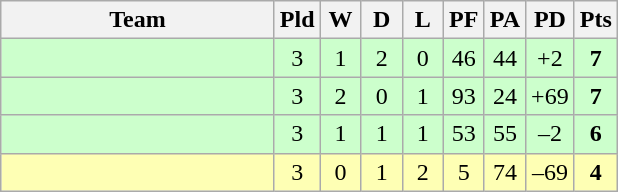<table class="wikitable" style="text-align:center;">
<tr>
<th width=175>Team</th>
<th width=20 abbr="Played">Pld</th>
<th width=20 abbr="Won">W</th>
<th width=20 abbr="Drawn">D</th>
<th width=20 abbr="Lost">L</th>
<th width=20 abbr="Points for">PF</th>
<th width=20 abbr="Points against">PA</th>
<th width=25 abbr="Points difference">PD</th>
<th width=20 abbr="Points">Pts</th>
</tr>
<tr style="background:#ccffcc">
<td align=left></td>
<td>3</td>
<td>1</td>
<td>2</td>
<td>0</td>
<td>46</td>
<td>44</td>
<td>+2</td>
<td><strong>7</strong></td>
</tr>
<tr style="background:#ccffcc">
<td align=left></td>
<td>3</td>
<td>2</td>
<td>0</td>
<td>1</td>
<td>93</td>
<td>24</td>
<td>+69</td>
<td><strong>7</strong></td>
</tr>
<tr style="background:#ccffcc">
<td align=left></td>
<td>3</td>
<td>1</td>
<td>1</td>
<td>1</td>
<td>53</td>
<td>55</td>
<td>–2</td>
<td><strong>6</strong></td>
</tr>
<tr style="background:#feffb4">
<td align=left></td>
<td>3</td>
<td>0</td>
<td>1</td>
<td>2</td>
<td>5</td>
<td>74</td>
<td>–69</td>
<td><strong>4</strong></td>
</tr>
</table>
